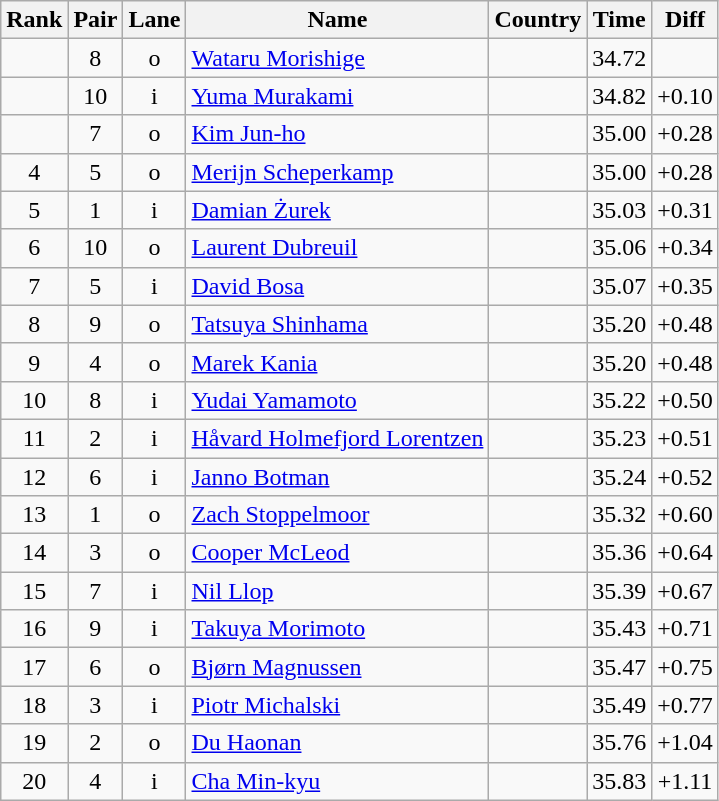<table class="wikitable sortable" style="text-align:center">
<tr>
<th>Rank</th>
<th>Pair</th>
<th>Lane</th>
<th>Name</th>
<th>Country</th>
<th>Time</th>
<th>Diff</th>
</tr>
<tr>
<td></td>
<td>8</td>
<td>o</td>
<td align=left><a href='#'>Wataru Morishige</a></td>
<td align=left></td>
<td>34.72</td>
<td></td>
</tr>
<tr>
<td></td>
<td>10</td>
<td>i</td>
<td align=left><a href='#'>Yuma Murakami</a></td>
<td align=left></td>
<td>34.82</td>
<td>+0.10</td>
</tr>
<tr>
<td></td>
<td>7</td>
<td>o</td>
<td align=left><a href='#'>Kim Jun-ho</a></td>
<td align=left></td>
<td>35.00</td>
<td>+0.28</td>
</tr>
<tr>
<td>4</td>
<td>5</td>
<td>o</td>
<td align=left><a href='#'>Merijn Scheperkamp</a></td>
<td align=left></td>
<td>35.00</td>
<td>+0.28</td>
</tr>
<tr>
<td>5</td>
<td>1</td>
<td>i</td>
<td align=left><a href='#'>Damian Żurek</a></td>
<td align=left></td>
<td>35.03</td>
<td>+0.31</td>
</tr>
<tr>
<td>6</td>
<td>10</td>
<td>o</td>
<td align=left><a href='#'>Laurent Dubreuil</a></td>
<td align=left></td>
<td>35.06</td>
<td>+0.34</td>
</tr>
<tr>
<td>7</td>
<td>5</td>
<td>i</td>
<td align=left><a href='#'>David Bosa</a></td>
<td align=left></td>
<td>35.07</td>
<td>+0.35</td>
</tr>
<tr>
<td>8</td>
<td>9</td>
<td>o</td>
<td align=left><a href='#'>Tatsuya Shinhama</a></td>
<td align=left></td>
<td>35.20</td>
<td>+0.48</td>
</tr>
<tr>
<td>9</td>
<td>4</td>
<td>o</td>
<td align=left><a href='#'>Marek Kania</a></td>
<td align=left></td>
<td>35.20</td>
<td>+0.48</td>
</tr>
<tr>
<td>10</td>
<td>8</td>
<td>i</td>
<td align=left><a href='#'>Yudai Yamamoto</a></td>
<td align=left></td>
<td>35.22</td>
<td>+0.50</td>
</tr>
<tr>
<td>11</td>
<td>2</td>
<td>i</td>
<td align=left><a href='#'>Håvard Holmefjord Lorentzen</a></td>
<td align=left></td>
<td>35.23</td>
<td>+0.51</td>
</tr>
<tr>
<td>12</td>
<td>6</td>
<td>i</td>
<td align=left><a href='#'>Janno Botman</a></td>
<td align=left></td>
<td>35.24</td>
<td>+0.52</td>
</tr>
<tr>
<td>13</td>
<td>1</td>
<td>o</td>
<td align=left><a href='#'>Zach Stoppelmoor</a></td>
<td align=left></td>
<td>35.32</td>
<td>+0.60</td>
</tr>
<tr>
<td>14</td>
<td>3</td>
<td>o</td>
<td align=left><a href='#'>Cooper McLeod</a></td>
<td align=left></td>
<td>35.36</td>
<td>+0.64</td>
</tr>
<tr>
<td>15</td>
<td>7</td>
<td>i</td>
<td align=left><a href='#'>Nil Llop</a></td>
<td align=left></td>
<td>35.39</td>
<td>+0.67</td>
</tr>
<tr>
<td>16</td>
<td>9</td>
<td>i</td>
<td align=left><a href='#'>Takuya Morimoto</a></td>
<td align=left></td>
<td>35.43</td>
<td>+0.71</td>
</tr>
<tr>
<td>17</td>
<td>6</td>
<td>o</td>
<td align=left><a href='#'>Bjørn Magnussen</a></td>
<td align=left></td>
<td>35.47</td>
<td>+0.75</td>
</tr>
<tr>
<td>18</td>
<td>3</td>
<td>i</td>
<td align=left><a href='#'>Piotr Michalski</a></td>
<td align=left></td>
<td>35.49</td>
<td>+0.77</td>
</tr>
<tr>
<td>19</td>
<td>2</td>
<td>o</td>
<td align=left><a href='#'>Du Haonan</a></td>
<td align=left></td>
<td>35.76</td>
<td>+1.04</td>
</tr>
<tr>
<td>20</td>
<td>4</td>
<td>i</td>
<td align=left><a href='#'>Cha Min-kyu</a></td>
<td align=left></td>
<td>35.83</td>
<td>+1.11</td>
</tr>
</table>
